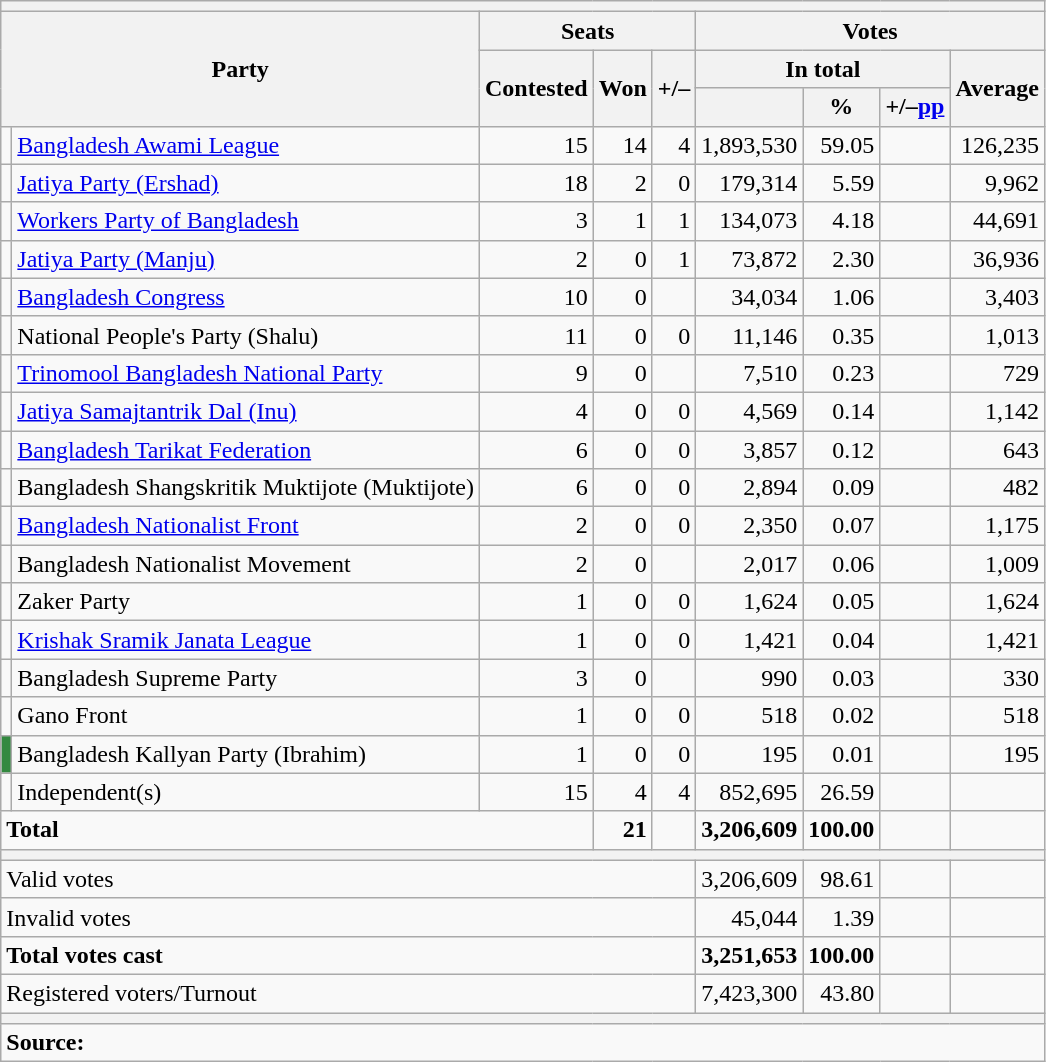<table class="wikitable sortable">
<tr>
<th colspan="9"></th>
</tr>
<tr>
<th colspan="2" rowspan="3">Party</th>
<th colspan="3">Seats</th>
<th colspan="4">Votes</th>
</tr>
<tr>
<th rowspan="2">Contested</th>
<th rowspan="2">Won</th>
<th rowspan="2">+/–</th>
<th colspan="3">In total</th>
<th rowspan="2">Average</th>
</tr>
<tr>
<th></th>
<th>%</th>
<th>+/–<a href='#'>pp</a></th>
</tr>
<tr>
<td></td>
<td><a href='#'>Bangladesh Awami League</a></td>
<td style="text-align:right">15</td>
<td style="text-align:right">14</td>
<td style="text-align:right">4</td>
<td style="text-align:right">1,893,530</td>
<td style="text-align:right">59.05</td>
<td style="text-align:right"></td>
<td style="text-align:right">126,235</td>
</tr>
<tr>
<td></td>
<td><a href='#'>Jatiya Party (Ershad)</a></td>
<td style="text-align:right">18</td>
<td style="text-align:right">2</td>
<td style="text-align:right">0</td>
<td style="text-align:right">179,314</td>
<td style="text-align:right">5.59</td>
<td style="text-align:right"></td>
<td style="text-align:right">9,962</td>
</tr>
<tr>
<td></td>
<td><a href='#'>Workers Party of Bangladesh</a></td>
<td style="text-align:right">3</td>
<td style="text-align:right">1</td>
<td style="text-align:right">1</td>
<td style="text-align:right">134,073</td>
<td style="text-align:right">4.18</td>
<td style="text-align:right"></td>
<td style="text-align:right">44,691</td>
</tr>
<tr>
<td></td>
<td><a href='#'>Jatiya Party (Manju)</a></td>
<td style="text-align:right">2</td>
<td style="text-align:right">0</td>
<td style="text-align:right">1</td>
<td style="text-align:right">73,872</td>
<td style="text-align:right">2.30</td>
<td style="text-align:right"></td>
<td style="text-align:right">36,936</td>
</tr>
<tr>
<td></td>
<td><a href='#'>Bangladesh Congress</a></td>
<td style="text-align:right">10</td>
<td style="text-align:right">0</td>
<td style="text-align:right"></td>
<td style="text-align:right">34,034</td>
<td style="text-align:right">1.06</td>
<td style="text-align:right"></td>
<td style="text-align:right">3,403</td>
</tr>
<tr>
<td></td>
<td>National People's Party (Shalu)</td>
<td style="text-align:right">11</td>
<td style="text-align:right">0</td>
<td style="text-align:right">0</td>
<td style="text-align:right">11,146</td>
<td style="text-align:right">0.35</td>
<td style="text-align:right"></td>
<td style="text-align:right">1,013</td>
</tr>
<tr>
<td></td>
<td><a href='#'>Trinomool Bangladesh National Party</a></td>
<td style="text-align:right">9</td>
<td style="text-align:right">0</td>
<td style="text-align:right"></td>
<td style="text-align:right">7,510</td>
<td style="text-align:right">0.23</td>
<td style="text-align:right"></td>
<td style="text-align:right">729</td>
</tr>
<tr>
<td></td>
<td><a href='#'>Jatiya Samajtantrik Dal (Inu)</a></td>
<td style="text-align:right">4</td>
<td style="text-align:right">0</td>
<td style="text-align:right">0</td>
<td style="text-align:right">4,569</td>
<td style="text-align:right">0.14</td>
<td style="text-align:right"></td>
<td style="text-align:right">1,142</td>
</tr>
<tr>
<td></td>
<td><a href='#'>Bangladesh Tarikat Federation</a></td>
<td style="text-align:right">6</td>
<td style="text-align:right">0</td>
<td style="text-align:right">0</td>
<td style="text-align:right">3,857</td>
<td style="text-align:right">0.12</td>
<td style="text-align:right"></td>
<td style="text-align:right">643</td>
</tr>
<tr>
<td></td>
<td>Bangladesh Shangskritik Muktijote (Muktijote)</td>
<td style="text-align:right">6</td>
<td style="text-align:right">0</td>
<td style="text-align:right">0</td>
<td style="text-align:right">2,894</td>
<td style="text-align:right">0.09</td>
<td style="text-align:right"></td>
<td style="text-align:right">482</td>
</tr>
<tr>
<td></td>
<td><a href='#'>Bangladesh Nationalist Front</a></td>
<td style="text-align:right">2</td>
<td style="text-align:right">0</td>
<td style="text-align:right">0</td>
<td style="text-align:right">2,350</td>
<td style="text-align:right">0.07</td>
<td style="text-align:right"></td>
<td style="text-align:right">1,175</td>
</tr>
<tr>
<td></td>
<td>Bangladesh Nationalist Movement</td>
<td style="text-align:right">2</td>
<td style="text-align:right">0</td>
<td style="text-align:right"></td>
<td style="text-align:right">2,017</td>
<td style="text-align:right">0.06</td>
<td style="text-align:right"></td>
<td style="text-align:right">1,009</td>
</tr>
<tr>
<td></td>
<td>Zaker Party</td>
<td style="text-align:right">1</td>
<td style="text-align:right">0</td>
<td style="text-align:right">0</td>
<td style="text-align:right">1,624</td>
<td style="text-align:right">0.05</td>
<td style="text-align:right"></td>
<td style="text-align:right">1,624</td>
</tr>
<tr>
<td></td>
<td><a href='#'>Krishak Sramik Janata League</a></td>
<td style="text-align:right">1</td>
<td style="text-align:right">0</td>
<td style="text-align:right">0</td>
<td style="text-align:right">1,421</td>
<td style="text-align:right">0.04</td>
<td style="text-align:right"></td>
<td style="text-align:right">1,421</td>
</tr>
<tr>
<td></td>
<td>Bangladesh Supreme Party</td>
<td style="text-align:right">3</td>
<td style="text-align:right">0</td>
<td style="text-align:right"></td>
<td style="text-align:right">990</td>
<td style="text-align:right">0.03</td>
<td style="text-align:right"></td>
<td style="text-align:right">330</td>
</tr>
<tr>
<td></td>
<td>Gano Front</td>
<td style="text-align:right">1</td>
<td style="text-align:right">0</td>
<td style="text-align:right">0</td>
<td style="text-align:right">518</td>
<td style="text-align:right">0.02</td>
<td style="text-align:right"></td>
<td style="text-align:right">518</td>
</tr>
<tr>
<td style="background:#338940"></td>
<td>Bangladesh Kallyan Party (Ibrahim)</td>
<td style="text-align:right">1</td>
<td style="text-align:right">0</td>
<td style="text-align:right">0</td>
<td style="text-align:right">195</td>
<td style="text-align:right">0.01</td>
<td style="text-align:right"></td>
<td style="text-align:right">195</td>
</tr>
<tr>
<td></td>
<td>Independent(s)</td>
<td style="text-align:right">15</td>
<td style="text-align:right">4</td>
<td style="text-align:right">4</td>
<td style="text-align:right">852,695</td>
<td style="text-align:right">26.59</td>
<td style="text-align:right"></td>
<td style="text-align:right"></td>
</tr>
<tr>
<td colspan="3"><strong>Total</strong></td>
<td style="text-align:right"><strong>21</strong></td>
<td style="text-align:right"></td>
<td style="text-align:right"><strong>3,206,609</strong></td>
<td style="text-align:right"><strong>100.00</strong></td>
<td style="text-align:right"></td>
<td style="text-align:right"></td>
</tr>
<tr>
<th colspan="9"></th>
</tr>
<tr>
<td colspan="5">Valid votes</td>
<td style="text-align:right">3,206,609</td>
<td style="text-align:right">98.61</td>
<td></td>
<td></td>
</tr>
<tr>
<td colspan="5">Invalid votes</td>
<td style="text-align:right">45,044</td>
<td style="text-align:right">1.39</td>
<td></td>
<td></td>
</tr>
<tr>
<td colspan="5"><strong>Total votes cast</strong></td>
<td style="text-align:right"><strong>3,251,653</strong></td>
<td style="text-align:right"><strong>100.00</strong></td>
<td></td>
<td></td>
</tr>
<tr>
<td colspan="5">Registered voters/Turnout</td>
<td style="text-align:right">7,423,300</td>
<td style="text-align:right">43.80</td>
<td></td>
<td></td>
</tr>
<tr>
<th colspan="9"></th>
</tr>
<tr>
<td colspan="9"><strong>Source:</strong> </td>
</tr>
</table>
